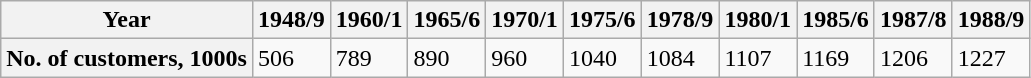<table class="wikitable">
<tr>
<th>Year</th>
<th>1948/9</th>
<th>1960/1</th>
<th>1965/6</th>
<th>1970/1</th>
<th>1975/6</th>
<th>1978/9</th>
<th>1980/1</th>
<th>1985/6</th>
<th>1987/8</th>
<th>1988/9</th>
</tr>
<tr>
<th>No. of customers, 1000s</th>
<td>506</td>
<td>789</td>
<td>890</td>
<td>960</td>
<td>1040</td>
<td>1084</td>
<td>1107</td>
<td>1169</td>
<td>1206</td>
<td>1227</td>
</tr>
</table>
